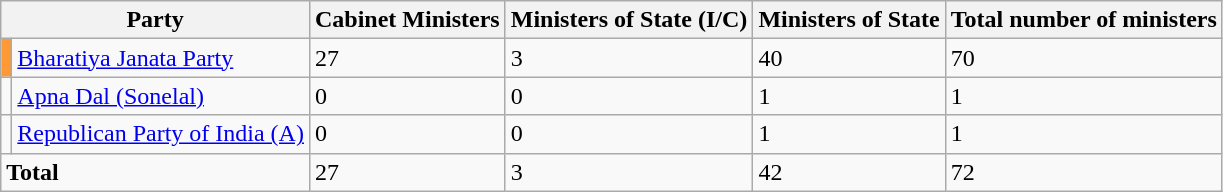<table class="wikitable">
<tr>
<th Colspan=2>Party</th>
<th>Cabinet Ministers</th>
<th>Ministers of State (I/C)</th>
<th>Ministers of State</th>
<th>Total number of ministers</th>
</tr>
<tr>
<td bgcolor=#FF9933></td>
<td><a href='#'>Bharatiya Janata Party</a></td>
<td>27</td>
<td>3</td>
<td>40</td>
<td>70</td>
</tr>
<tr>
<td bgcolor=></td>
<td><a href='#'>Apna Dal (Sonelal)</a></td>
<td>0</td>
<td>0</td>
<td>1</td>
<td>1</td>
</tr>
<tr>
<td bgcolor=></td>
<td><a href='#'>Republican Party of India (A)</a></td>
<td>0</td>
<td>0</td>
<td>1</td>
<td>1</td>
</tr>
<tr>
<td Colspan=2><strong>Total</strong></td>
<td>27</td>
<td>3</td>
<td>42</td>
<td>72</td>
</tr>
</table>
